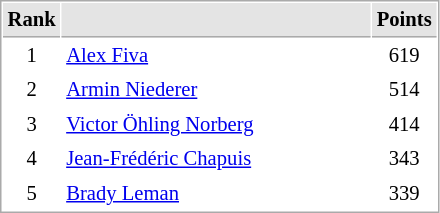<table cellspacing="1" cellpadding="3" style="border:1px solid #AAAAAA;font-size:86%">
<tr bgcolor="#E4E4E4">
<th style="border-bottom:1px solid #AAAAAA" width=10>Rank</th>
<th style="border-bottom:1px solid #AAAAAA" width=200></th>
<th style="border-bottom:1px solid #AAAAAA" width=20>Points</th>
</tr>
<tr>
<td style="text-align:center;">1</td>
<td> <a href='#'>Alex Fiva</a></td>
<td align=center>619</td>
</tr>
<tr>
<td style="text-align:center;">2</td>
<td> <a href='#'>Armin Niederer</a></td>
<td align=center>514</td>
</tr>
<tr>
<td style="text-align:center;">3</td>
<td> <a href='#'>Victor Öhling Norberg</a></td>
<td align=center>414</td>
</tr>
<tr>
<td style="text-align:center;">4</td>
<td> <a href='#'>Jean-Frédéric Chapuis</a></td>
<td align=center>343</td>
</tr>
<tr>
<td style="text-align:center;">5</td>
<td> <a href='#'>Brady Leman</a></td>
<td align=center>339</td>
</tr>
</table>
